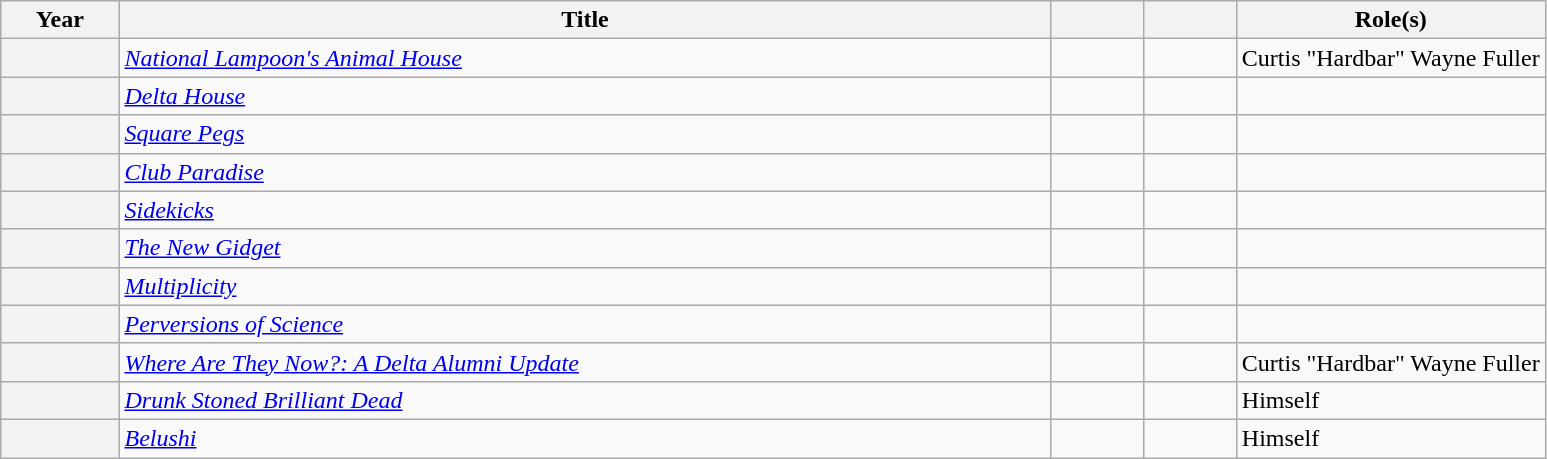<table class="wikitable sortable">
<tr>
<th>Year</th>
<th>Title</th>
<th width="6%" scope="col"></th>
<th width="6%" scope="col"></th>
<th width="20%" scope="col">Role(s)</th>
</tr>
<tr>
<th scope="row"></th>
<td><em><a href='#'>National Lampoon's Animal House</a></em></td>
<td></td>
<td></td>
<td>Curtis "Hardbar" Wayne Fuller</td>
</tr>
<tr>
<th scope="row"></th>
<td><em><a href='#'>Delta House</a></em></td>
<td></td>
<td></td>
<td></td>
</tr>
<tr>
<th scope="row"></th>
<td><em><a href='#'>Square Pegs</a></em></td>
<td></td>
<td></td>
<td></td>
</tr>
<tr>
<th scope="row"></th>
<td><em><a href='#'>Club Paradise</a></em></td>
<td></td>
<td></td>
<td></td>
</tr>
<tr>
<th scope="row"></th>
<td><em><a href='#'>Sidekicks</a></em></td>
<td></td>
<td></td>
<td></td>
</tr>
<tr>
<th scope="row"></th>
<td><em><a href='#'>The New Gidget</a></em></td>
<td></td>
<td></td>
<td></td>
</tr>
<tr>
<th scope="row"></th>
<td><em><a href='#'>Multiplicity</a></em></td>
<td></td>
<td></td>
<td></td>
</tr>
<tr>
<th scope="row"></th>
<td><em><a href='#'>Perversions of Science</a></em></td>
<td></td>
<td></td>
<td></td>
</tr>
<tr>
<th scope="row"></th>
<td><em><a href='#'>Where Are They Now?: A Delta Alumni Update</a></em></td>
<td></td>
<td></td>
<td>Curtis "Hardbar" Wayne Fuller</td>
</tr>
<tr>
<th scope="row"></th>
<td><em><a href='#'>Drunk Stoned Brilliant Dead</a></em></td>
<td></td>
<td></td>
<td>Himself</td>
</tr>
<tr>
<th scope="row"></th>
<td><em><a href='#'>Belushi</a></em></td>
<td></td>
<td></td>
<td>Himself</td>
</tr>
</table>
